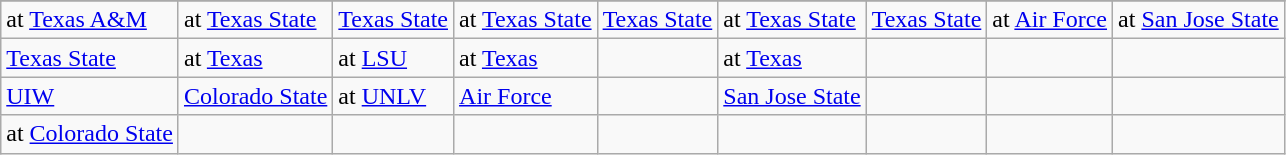<table class="wikitable">
<tr>
</tr>
<tr>
<td>at <a href='#'>Texas A&M</a></td>
<td>at <a href='#'>Texas State</a></td>
<td><a href='#'>Texas State</a></td>
<td>at <a href='#'>Texas State</a></td>
<td><a href='#'>Texas State</a></td>
<td>at <a href='#'>Texas State</a></td>
<td><a href='#'>Texas State</a></td>
<td>at <a href='#'>Air Force</a></td>
<td>at <a href='#'>San Jose State</a></td>
</tr>
<tr>
<td><a href='#'>Texas State</a></td>
<td>at <a href='#'>Texas</a></td>
<td>at <a href='#'>LSU</a></td>
<td>at <a href='#'>Texas</a></td>
<td></td>
<td>at <a href='#'>Texas</a></td>
<td></td>
<td></td>
<td></td>
</tr>
<tr>
<td><a href='#'>UIW</a></td>
<td><a href='#'>Colorado State</a></td>
<td>at <a href='#'>UNLV</a></td>
<td><a href='#'>Air Force</a></td>
<td></td>
<td><a href='#'>San Jose State</a></td>
<td></td>
<td></td>
<td></td>
</tr>
<tr>
<td>at <a href='#'>Colorado State</a></td>
<td></td>
<td></td>
<td></td>
<td></td>
<td></td>
<td></td>
<td></td>
<td></td>
</tr>
</table>
